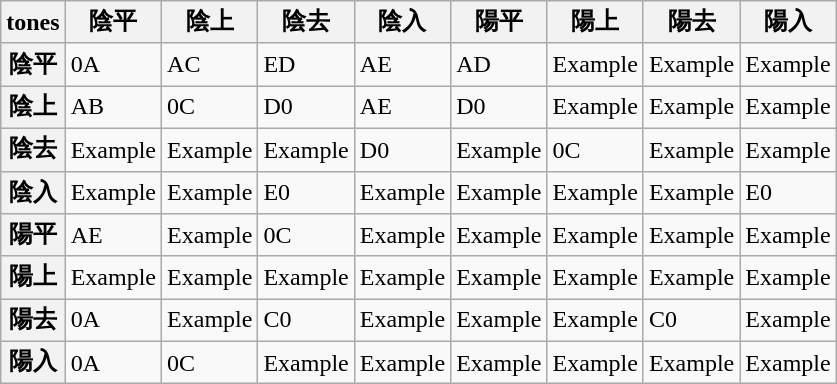<table class="wikitable">
<tr>
<th>tones</th>
<th>陰平</th>
<th>陰上</th>
<th>陰去</th>
<th>陰入</th>
<th>陽平</th>
<th>陽上</th>
<th>陽去</th>
<th>陽入</th>
</tr>
<tr>
<th>陰平</th>
<td>0A</td>
<td>AC</td>
<td>ED</td>
<td>AE</td>
<td>AD</td>
<td>Example</td>
<td>Example</td>
<td>Example</td>
</tr>
<tr>
<th>陰上</th>
<td>AB</td>
<td>0C</td>
<td>D0</td>
<td>AE</td>
<td>D0</td>
<td>Example</td>
<td>Example</td>
<td>Example</td>
</tr>
<tr>
<th>陰去</th>
<td>Example</td>
<td>Example</td>
<td>Example</td>
<td>D0</td>
<td>Example</td>
<td>0C</td>
<td>Example</td>
<td>Example</td>
</tr>
<tr>
<th>陰入</th>
<td>Example</td>
<td>Example</td>
<td>E0</td>
<td>Example</td>
<td>Example</td>
<td>Example</td>
<td>Example</td>
<td>E0</td>
</tr>
<tr>
<th>陽平</th>
<td>AE</td>
<td>Example</td>
<td>0C</td>
<td>Example</td>
<td>Example</td>
<td>Example</td>
<td>Example</td>
<td>Example</td>
</tr>
<tr>
<th>陽上</th>
<td>Example</td>
<td>Example</td>
<td>Example</td>
<td>Example</td>
<td>Example</td>
<td>Example</td>
<td>Example</td>
<td>Example</td>
</tr>
<tr>
<th>陽去</th>
<td>0A</td>
<td>Example</td>
<td>C0</td>
<td>Example</td>
<td>Example</td>
<td>Example</td>
<td>C0</td>
<td>Example</td>
</tr>
<tr>
<th>陽入</th>
<td>0A</td>
<td>0C</td>
<td>Example</td>
<td>Example</td>
<td>Example</td>
<td>Example</td>
<td>Example</td>
<td>Example</td>
</tr>
</table>
